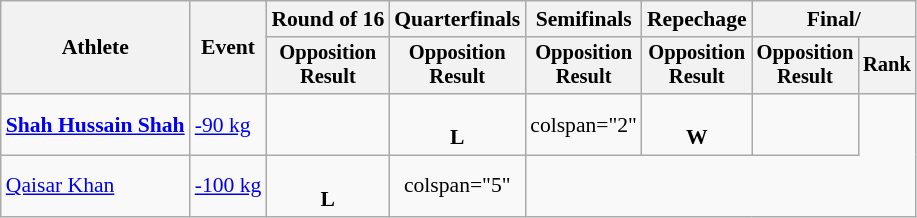<table class="wikitable" style="font-size:90%;">
<tr>
<th rowspan=2>Athlete</th>
<th rowspan=2>Event</th>
<th>Round of 16</th>
<th>Quarterfinals</th>
<th>Semifinals</th>
<th>Repechage</th>
<th colspan=2>Final/</th>
</tr>
<tr style="font-size:95%">
<th>Opposition<br>Result</th>
<th>Opposition<br>Result</th>
<th>Opposition<br>Result</th>
<th>Opposition<br>Result</th>
<th>Opposition<br>Result</th>
<th>Rank</th>
</tr>
<tr align=center>
<td align=left><strong><a href='#'>Shah Hussain Shah</a></strong></td>
<td align=left><a href='#'>-90 kg</a></td>
<td></td>
<td><br><strong>L</strong></td>
<td>colspan="2" </td>
<td><br><strong>W</strong></td>
<td></td>
</tr>
<tr align=center>
<td align=left><a href='#'>Qaisar Khan</a></td>
<td align=left><a href='#'>-100 kg</a></td>
<td><br><strong>L</strong></td>
<td>colspan="5" </td>
</tr>
</table>
